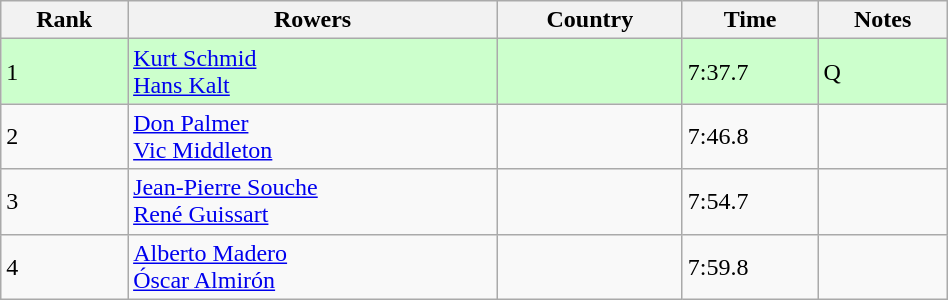<table class="wikitable" width=50%>
<tr>
<th>Rank</th>
<th>Rowers</th>
<th>Country</th>
<th>Time</th>
<th>Notes</th>
</tr>
<tr bgcolor=ccffcc>
<td>1</td>
<td><a href='#'>Kurt Schmid</a><br><a href='#'>Hans Kalt</a></td>
<td></td>
<td>7:37.7</td>
<td>Q</td>
</tr>
<tr>
<td>2</td>
<td><a href='#'>Don Palmer</a><br><a href='#'>Vic Middleton</a></td>
<td></td>
<td>7:46.8</td>
<td></td>
</tr>
<tr>
<td>3</td>
<td><a href='#'>Jean-Pierre Souche</a><br><a href='#'>René Guissart</a></td>
<td></td>
<td>7:54.7</td>
<td></td>
</tr>
<tr>
<td>4</td>
<td><a href='#'>Alberto Madero</a><br><a href='#'>Óscar Almirón</a></td>
<td></td>
<td>7:59.8</td>
<td></td>
</tr>
</table>
